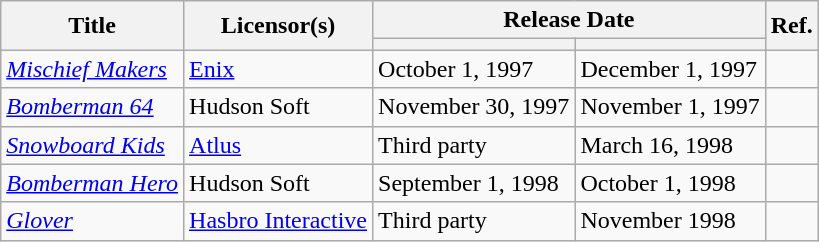<table class="wikitable plainrowheaders sortable">
<tr>
<th rowspan="2">Title</th>
<th rowspan="2">Licensor(s)</th>
<th colspan="2">Release Date</th>
<th rowspan="2">Ref.</th>
</tr>
<tr>
<th data-sort-type="date"></th>
<th data-sort-type="date"></th>
</tr>
<tr>
<td><em><a href='#'>Mischief Makers</a></em></td>
<td><a href='#'>Enix</a></td>
<td>October 1, 1997</td>
<td>December 1, 1997</td>
<td></td>
</tr>
<tr>
<td><em><a href='#'>Bomberman 64</a></em></td>
<td>Hudson Soft</td>
<td>November 30, 1997</td>
<td>November 1, 1997</td>
<td></td>
</tr>
<tr>
<td><em><a href='#'>Snowboard Kids</a></em></td>
<td><a href='#'>Atlus</a></td>
<td>Third party</td>
<td>March 16, 1998</td>
<td></td>
</tr>
<tr>
<td><em><a href='#'>Bomberman Hero</a></em></td>
<td>Hudson Soft</td>
<td>September 1, 1998</td>
<td>October 1, 1998</td>
<td></td>
</tr>
<tr>
<td><em><a href='#'>Glover</a></em></td>
<td><a href='#'>Hasbro Interactive</a></td>
<td>Third party</td>
<td>November 1998</td>
<td></td>
</tr>
</table>
